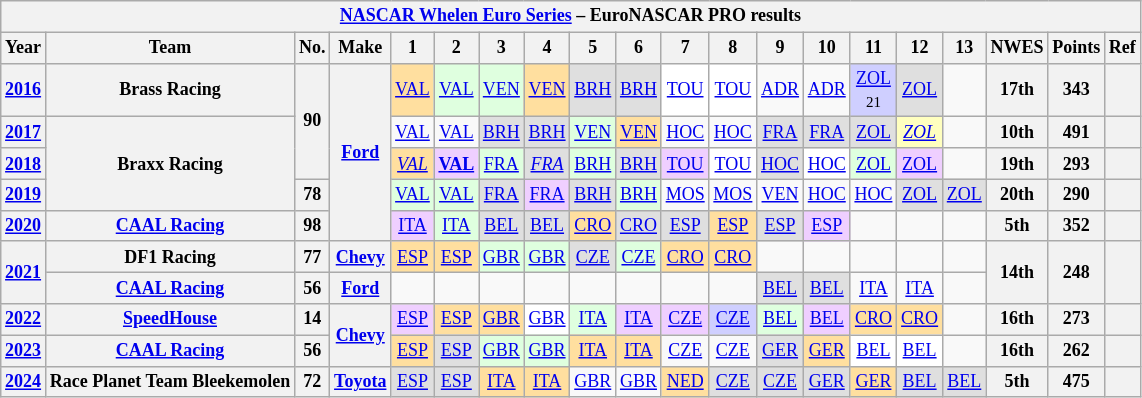<table class="wikitable" style="text-align:center; font-size:75%">
<tr>
<th colspan=21><a href='#'>NASCAR Whelen Euro Series</a> – EuroNASCAR PRO results</th>
</tr>
<tr>
<th>Year</th>
<th>Team</th>
<th>No.</th>
<th>Make</th>
<th>1</th>
<th>2</th>
<th>3</th>
<th>4</th>
<th>5</th>
<th>6</th>
<th>7</th>
<th>8</th>
<th>9</th>
<th>10</th>
<th>11</th>
<th>12</th>
<th>13</th>
<th>NWES</th>
<th>Points</th>
<th>Ref</th>
</tr>
<tr>
<th><a href='#'>2016</a></th>
<th>Brass Racing</th>
<th rowspan=3>90</th>
<th rowspan=5><a href='#'>Ford</a></th>
<td style="background-color:#FFDF9F"><a href='#'>VAL</a><br></td>
<td style="background-color:#DFFFDF"><a href='#'>VAL</a><br></td>
<td style="background-color:#DFFFDF"><a href='#'>VEN</a><br></td>
<td style="background-color:#FFDF9F"><a href='#'>VEN</a><br></td>
<td style="background-color:#DFDFDF"><a href='#'>BRH</a><br></td>
<td style="background-color:#DFDFDF"><a href='#'>BRH</a><br></td>
<td style="background-color:#FFFFFF"><a href='#'>TOU</a><br></td>
<td style="background-color:#FFFFFF"><a href='#'>TOU</a><br></td>
<td><a href='#'>ADR</a></td>
<td><a href='#'>ADR</a></td>
<td style="background-color:#CFCFFF"><a href='#'>ZOL</a><br><small>21 </small></td>
<td style="background-color:#DFDFDF"><a href='#'>ZOL</a><br></td>
<td></td>
<th>17th</th>
<th>343</th>
<th></th>
</tr>
<tr>
<th><a href='#'>2017</a></th>
<th rowspan=3>Braxx Racing</th>
<td><a href='#'>VAL</a></td>
<td><a href='#'>VAL</a></td>
<td style="background-color:#DFDFDF"><a href='#'>BRH</a><br></td>
<td style="background-color:#DFDFDF"><a href='#'>BRH</a><br></td>
<td style="background-color:#DFFFDF"><a href='#'>VEN</a><br></td>
<td style="background-color:#FFDF9F"><a href='#'>VEN</a><br></td>
<td><a href='#'>HOC</a></td>
<td><a href='#'>HOC</a></td>
<td style="background-color:#DFDFDF"><a href='#'>FRA</a><br></td>
<td style="background-color:#DFDFDF"><a href='#'>FRA</a><br></td>
<td style="background-color:#DFDFDF"><a href='#'>ZOL</a><br></td>
<td style="background-color:#FFFFBF"><em><a href='#'>ZOL</a></em><br></td>
<td></td>
<th>10th</th>
<th>491</th>
<th></th>
</tr>
<tr>
<th><a href='#'>2018</a></th>
<td style="background-color:#FFDF9F"><em><a href='#'>VAL</a></em><br></td>
<td style="background-color:#EFCFFF"><strong><a href='#'>VAL</a></strong><br></td>
<td style="background-color:#DFFFDF"><a href='#'>FRA</a><br></td>
<td style="background-color:#DFDFDF"><em><a href='#'>FRA</a></em><br></td>
<td style="background-color:#DFFFDF"><a href='#'>BRH</a><br></td>
<td style="background-color:#DFDFDF"><a href='#'>BRH</a><br></td>
<td style="background-color:#EFCFFF"><a href='#'>TOU</a><br></td>
<td style="background-color:#FFFFFF"><a href='#'>TOU</a><br></td>
<td style="background-color:#DFDFDF"><a href='#'>HOC</a><br></td>
<td style="background-color:#FFFFFF"><a href='#'>HOC</a><br></td>
<td style="background-color:#DFFFDF"><a href='#'>ZOL</a><br></td>
<td style="background-color:#EFCFFF"><a href='#'>ZOL</a><br></td>
<td></td>
<th>19th</th>
<th>293</th>
<th></th>
</tr>
<tr>
<th><a href='#'>2019</a></th>
<th>78</th>
<td style="background-color:#DFFFDF"><a href='#'>VAL</a><br></td>
<td style="background-color:#DFFFDF"><a href='#'>VAL</a><br></td>
<td style="background-color:#DFDFDF"><a href='#'>FRA</a><br></td>
<td style="background-color:#EFCFFF"><a href='#'>FRA</a><br></td>
<td style="background-color:#DFDFDF"><a href='#'>BRH</a><br></td>
<td style="background-color:#DFFFDF"><a href='#'>BRH</a><br></td>
<td><a href='#'>MOS</a></td>
<td><a href='#'>MOS</a></td>
<td><a href='#'>VEN</a></td>
<td><a href='#'>HOC</a></td>
<td><a href='#'>HOC</a></td>
<td style="background-color:#DFDFDF"><a href='#'>ZOL</a><br></td>
<td style="background-color:#DFDFDF"><a href='#'>ZOL</a><br></td>
<th>20th</th>
<th>290</th>
<th></th>
</tr>
<tr>
<th><a href='#'>2020</a></th>
<th><a href='#'>CAAL Racing</a></th>
<th>98</th>
<td style="background-color:#EFCFFF"><a href='#'>ITA</a><br></td>
<td style="background-color:#DFFFDF"><a href='#'>ITA</a><br></td>
<td style="background-color:#DFDFDF"><a href='#'>BEL</a><br></td>
<td style="background-color:#DFDFDF"><a href='#'>BEL</a><br></td>
<td style="background-color:#FFDF9F"><a href='#'>CRO</a><br></td>
<td style="background-color:#DFDFDF"><a href='#'>CRO</a><br></td>
<td style="background-color:#DFDFDF"><a href='#'>ESP</a><br></td>
<td style="background-color:#FFDF9F"><a href='#'>ESP</a><br></td>
<td style="background-color:#DFDFDF"><a href='#'>ESP</a><br></td>
<td style="background-color:#EFCFFF"><a href='#'>ESP</a><br></td>
<td></td>
<td></td>
<td></td>
<th>5th</th>
<th>352</th>
<th></th>
</tr>
<tr>
<th rowspan=2><a href='#'>2021</a></th>
<th>DF1 Racing</th>
<th>77</th>
<th><a href='#'>Chevy</a></th>
<td style="background-color:#FFDF9F"><a href='#'>ESP</a><br></td>
<td style="background-color:#FFDF9F"><a href='#'>ESP</a><br></td>
<td style="background-color:#DFFFDF"><a href='#'>GBR</a><br></td>
<td style="background-color:#DFFFDF"><a href='#'>GBR</a><br></td>
<td style="background-color:#DFDFDF"><a href='#'>CZE</a><br></td>
<td style="background-color:#DFFFDF"><a href='#'>CZE</a><br></td>
<td style="background-color:#FFDF9F"><a href='#'>CRO</a><br></td>
<td style="background-color:#FFDF9F"><a href='#'>CRO</a><br></td>
<td></td>
<td></td>
<td></td>
<td></td>
<td></td>
<th rowspan=2>14th</th>
<th rowspan=2>248</th>
<th rowspan=2></th>
</tr>
<tr>
<th><a href='#'>CAAL Racing</a></th>
<th>56</th>
<th><a href='#'>Ford</a></th>
<td></td>
<td></td>
<td></td>
<td></td>
<td></td>
<td></td>
<td></td>
<td></td>
<td style="background-color:#DFDFDF"><a href='#'>BEL</a><br></td>
<td style="background-color:#DFDFDF"><a href='#'>BEL</a><br></td>
<td><a href='#'>ITA</a></td>
<td><a href='#'>ITA</a></td>
<td></td>
</tr>
<tr>
<th><a href='#'>2022</a></th>
<th><a href='#'>SpeedHouse</a></th>
<th>14</th>
<th rowspan=2><a href='#'>Chevy</a></th>
<td style="background-color:#EFCFFF"><a href='#'>ESP</a><br></td>
<td style="background-color:#FFDF9F"><a href='#'>ESP</a><br></td>
<td style="background-color:#FFDF9F"><a href='#'>GBR</a><br></td>
<td style="background-color:#FFFFFF"><a href='#'>GBR</a><br></td>
<td style="background-color:#DFFFDF"><a href='#'>ITA</a><br></td>
<td style="background-color:#EFCFFF"><a href='#'>ITA</a><br></td>
<td style="background-color:#EFCFFF"><a href='#'>CZE</a><br></td>
<td style="background-color:#CFCFFF"><a href='#'>CZE</a><br></td>
<td style="background-color:#DFFFDF"><a href='#'>BEL</a><br></td>
<td style="background-color:#EFCFFF"><a href='#'>BEL</a><br></td>
<td style="background-color:#FFDF9F"><a href='#'>CRO</a><br></td>
<td style="background-color:#FFDF9F"><a href='#'>CRO</a><br></td>
<td></td>
<th>16th</th>
<th>273</th>
<th></th>
</tr>
<tr>
<th><a href='#'>2023</a></th>
<th><a href='#'>CAAL Racing</a></th>
<th>56</th>
<td style="background-color:#FFDF9F;"><a href='#'>ESP</a><br></td>
<td style="background-color:#DFDFDF;"><a href='#'>ESP</a><br></td>
<td style="background-color:#DFFFDF;"><a href='#'>GBR</a><br></td>
<td style="background-color:#DFFFDF;"><a href='#'>GBR</a><br></td>
<td style="background-color:#FFDF9F;"><a href='#'>ITA</a><br></td>
<td style="background-color:#FFDF9F;"><a href='#'>ITA</a><br></td>
<td><a href='#'>CZE</a></td>
<td><a href='#'>CZE</a></td>
<td style="background-color:#DFDFDF;"><a href='#'>GER</a><br></td>
<td style="background-color:#FFDF9F;"><a href='#'>GER</a><br></td>
<td style="background-color:#FFFFFF;"><a href='#'>BEL</a><br></td>
<td style="background-color:#FFFFFF;"><a href='#'>BEL</a><br></td>
<td></td>
<th>16th</th>
<th>262</th>
<th></th>
</tr>
<tr>
<th><a href='#'>2024</a></th>
<th>Race Planet Team Bleekemolen</th>
<th>72</th>
<th><a href='#'>Toyota</a></th>
<td style="background-color:#DFDFDF;"><a href='#'>ESP</a><br></td>
<td style="background-color:#DFDFDF;"><a href='#'>ESP</a><br></td>
<td style="background-color:#FFDF9F;"><a href='#'>ITA</a><br></td>
<td style="background-color:#FFDF9F;"><a href='#'>ITA</a><br></td>
<td><a href='#'>GBR</a></td>
<td><a href='#'>GBR</a></td>
<td style="background-color:#FFDF9F;"><a href='#'>NED</a><br></td>
<td style="background-color:#DFDFDF;"><a href='#'>CZE</a><br></td>
<td style="background-color:#DFDFDF;"><a href='#'>CZE</a><br></td>
<td style="background-color:#DFDFDF;"><a href='#'>GER</a><br></td>
<td style="background-color:#FFDF9F;"><a href='#'>GER</a><br></td>
<td style="background-color:#DFDFDF;"><a href='#'>BEL</a><br></td>
<td style="background-color:#DFDFDF;"><a href='#'>BEL</a><br></td>
<th>5th</th>
<th>475</th>
<th></th>
</tr>
</table>
